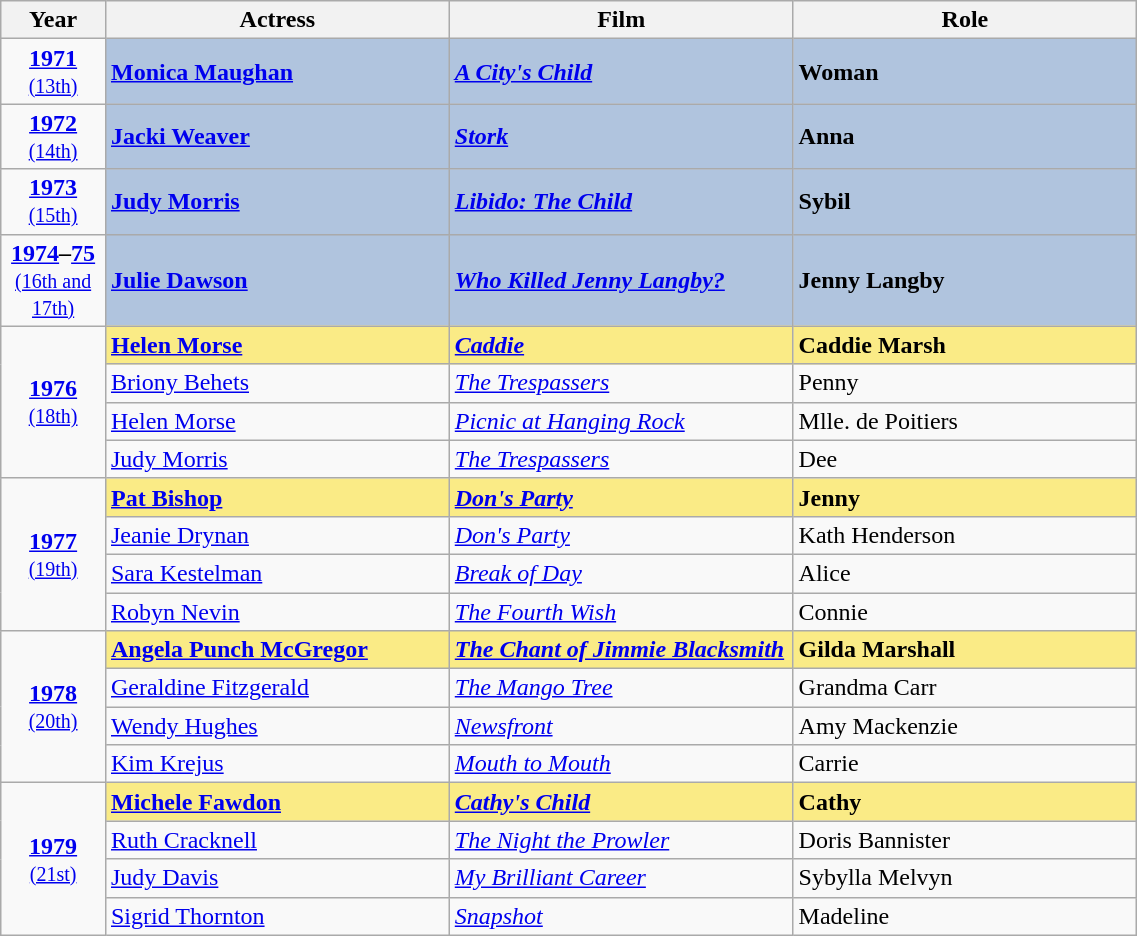<table class="sortable wikitable" width="60%" align="centre">
<tr>
<th width="5%">Year</th>
<th width="19%">Actress</th>
<th width="19%">Film</th>
<th width="19%">Role</th>
</tr>
<tr>
<td align="center"><strong><a href='#'>1971</a></strong><br><small><a href='#'>(13th)</a></small></td>
<td style="background:#B0C4DE"><strong><a href='#'>Monica Maughan</a></strong></td>
<td style="background:#B0C4DE"><strong><em><a href='#'>A City's Child</a></em></strong></td>
<td style="background:#B0C4DE"><strong>Woman</strong></td>
</tr>
<tr>
<td align="center"><strong><a href='#'>1972</a></strong><br><small><a href='#'>(14th)</a></small></td>
<td style="background:#B0C4DE"><strong><a href='#'>Jacki Weaver</a></strong></td>
<td style="background:#B0C4DE"><strong><em><a href='#'>Stork</a></em></strong></td>
<td style="background:#B0C4DE"><strong>Anna</strong></td>
</tr>
<tr>
<td align="center"><strong><a href='#'>1973</a></strong><br><small><a href='#'>(15th)</a></small></td>
<td style="background:#B0C4DE"><strong><a href='#'>Judy Morris</a></strong></td>
<td style="background:#B0C4DE"><strong><em><a href='#'>Libido: The Child</a></em></strong></td>
<td style="background:#B0C4DE"><strong>Sybil</strong></td>
</tr>
<tr>
<td align="center"><strong><a href='#'>1974</a>–<a href='#'>75</a></strong><br><small><a href='#'>(16th and<br> 17th)</a></small></td>
<td style="background:#B0C4DE"><strong><a href='#'>Julie Dawson</a></strong></td>
<td style="background:#B0C4DE"><strong><em><a href='#'>Who Killed Jenny Langby?</a></em></strong></td>
<td style="background:#B0C4DE"><strong>Jenny Langby</strong></td>
</tr>
<tr>
<td rowspan=4 align="center"><strong><a href='#'>1976</a></strong><br><small><a href='#'>(18th)</a></small></td>
<td style="background:#FAEB86"><strong><a href='#'>Helen Morse</a></strong></td>
<td style="background:#FAEB86"><strong><em><a href='#'>Caddie</a></em></strong></td>
<td style="background:#FAEB86"><strong>Caddie Marsh</strong></td>
</tr>
<tr>
<td><a href='#'>Briony Behets</a></td>
<td><em><a href='#'>The Trespassers</a></em></td>
<td>Penny</td>
</tr>
<tr>
<td><a href='#'>Helen Morse</a></td>
<td><em><a href='#'>Picnic at Hanging Rock</a></em></td>
<td>Mlle. de Poitiers</td>
</tr>
<tr>
<td><a href='#'>Judy Morris</a></td>
<td><em><a href='#'>The Trespassers</a></em></td>
<td>Dee</td>
</tr>
<tr>
<td rowspan=4 align="center"><strong><a href='#'>1977</a></strong><br><small><a href='#'>(19th)</a></small></td>
<td style="background:#FAEB86"><strong><a href='#'>Pat Bishop</a></strong></td>
<td style="background:#FAEB86"><strong><em><a href='#'>Don's Party</a></em></strong></td>
<td style="background:#FAEB86"><strong>Jenny</strong></td>
</tr>
<tr>
<td><a href='#'>Jeanie Drynan</a></td>
<td><em><a href='#'>Don's Party</a></em></td>
<td>Kath Henderson</td>
</tr>
<tr>
<td><a href='#'>Sara Kestelman</a></td>
<td><em><a href='#'>Break of Day</a></em></td>
<td>Alice</td>
</tr>
<tr>
<td><a href='#'>Robyn Nevin</a></td>
<td><em><a href='#'>The Fourth Wish</a></em></td>
<td>Connie</td>
</tr>
<tr>
<td rowspan=4 align="center"><strong><a href='#'>1978</a></strong><br><small><a href='#'>(20th)</a></small></td>
<td style="background:#FAEB86"><strong><a href='#'>Angela Punch McGregor</a></strong></td>
<td style="background:#FAEB86"><strong><em><a href='#'>The Chant of Jimmie Blacksmith</a></em></strong></td>
<td style="background:#FAEB86"><strong>Gilda Marshall</strong></td>
</tr>
<tr>
<td><a href='#'>Geraldine Fitzgerald</a></td>
<td><em><a href='#'>The Mango Tree</a></em></td>
<td>Grandma Carr</td>
</tr>
<tr>
<td><a href='#'>Wendy Hughes</a></td>
<td><em><a href='#'>Newsfront</a></em></td>
<td>Amy Mackenzie</td>
</tr>
<tr>
<td><a href='#'>Kim Krejus</a></td>
<td><em><a href='#'>Mouth to Mouth</a></em></td>
<td>Carrie</td>
</tr>
<tr>
<td rowspan=4 align="center"><strong><a href='#'>1979</a></strong><br><small><a href='#'>(21st)</a></small></td>
<td style="background:#FAEB86"><strong><a href='#'>Michele Fawdon</a></strong></td>
<td style="background:#FAEB86"><strong><em><a href='#'>Cathy's Child</a></em></strong></td>
<td style="background:#FAEB86"><strong>Cathy</strong></td>
</tr>
<tr>
<td><a href='#'>Ruth Cracknell</a></td>
<td><em><a href='#'>The Night the Prowler</a></em></td>
<td>Doris Bannister</td>
</tr>
<tr>
<td><a href='#'>Judy Davis</a></td>
<td><em><a href='#'>My Brilliant Career</a></em></td>
<td>Sybylla Melvyn</td>
</tr>
<tr>
<td><a href='#'>Sigrid Thornton</a></td>
<td><em><a href='#'>Snapshot</a></em></td>
<td>Madeline</td>
</tr>
</table>
